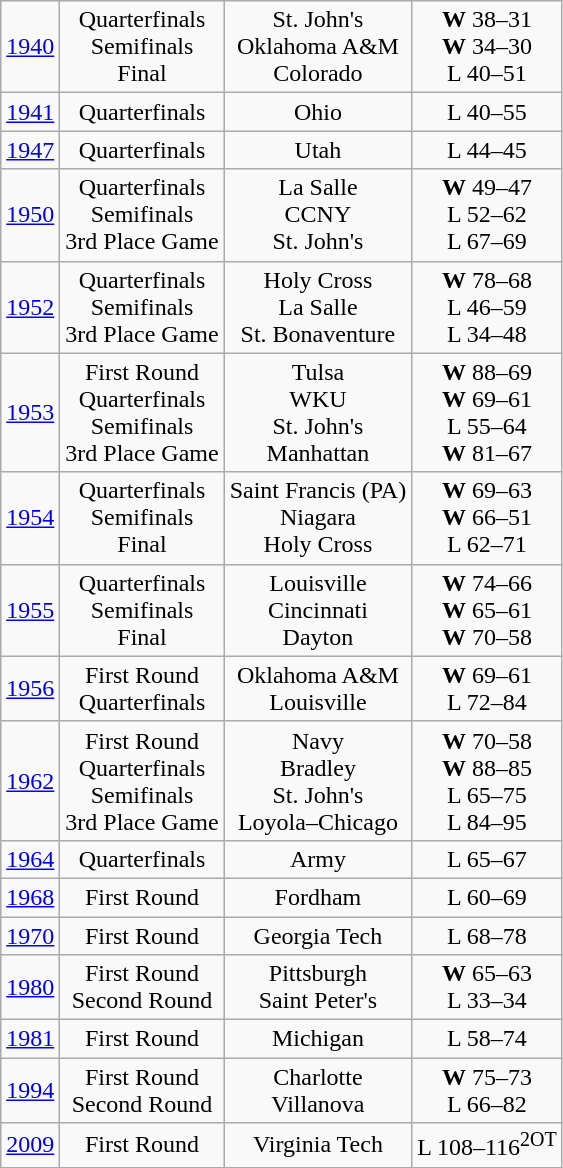<table class="wikitable">
<tr align="center">
<td><a href='#'>1940</a></td>
<td>Quarterfinals<br>Semifinals<br>Final</td>
<td>St. John's<br>Oklahoma A&M<br>Colorado</td>
<td><strong>W</strong> 38–31<br><strong>W</strong> 34–30<br>L 40–51</td>
</tr>
<tr align="center">
<td><a href='#'>1941</a></td>
<td>Quarterfinals</td>
<td>Ohio</td>
<td>L 40–55</td>
</tr>
<tr align="center">
<td><a href='#'>1947</a></td>
<td>Quarterfinals</td>
<td>Utah</td>
<td>L 44–45</td>
</tr>
<tr align="center">
<td><a href='#'>1950</a></td>
<td>Quarterfinals<br>Semifinals<br>3rd Place Game</td>
<td>La Salle<br>CCNY<br>St. John's</td>
<td><strong>W</strong> 49–47<br>L 52–62<br>L 67–69</td>
</tr>
<tr align="center">
<td><a href='#'>1952</a></td>
<td>Quarterfinals<br>Semifinals<br>3rd Place Game</td>
<td>Holy Cross<br>La Salle<br>St. Bonaventure</td>
<td><strong>W</strong> 78–68<br>L 46–59<br>L 34–48</td>
</tr>
<tr align="center">
<td><a href='#'>1953</a></td>
<td>First Round<br>Quarterfinals<br>Semifinals<br>3rd Place Game</td>
<td>Tulsa<br>WKU<br>St. John's<br>Manhattan</td>
<td><strong>W</strong> 88–69<br><strong>W</strong> 69–61<br>L 55–64<br><strong>W</strong> 81–67</td>
</tr>
<tr align="center">
<td><a href='#'>1954</a></td>
<td>Quarterfinals<br>Semifinals<br>Final</td>
<td>Saint Francis (PA)<br>Niagara<br>Holy Cross</td>
<td><strong>W</strong> 69–63<br><strong>W</strong> 66–51<br>L 62–71</td>
</tr>
<tr align="center">
<td><a href='#'>1955</a></td>
<td>Quarterfinals<br>Semifinals<br>Final</td>
<td>Louisville<br>Cincinnati<br>Dayton</td>
<td><strong>W</strong> 74–66<br><strong>W</strong> 65–61<br><strong>W</strong> 70–58</td>
</tr>
<tr align="center">
<td><a href='#'>1956</a></td>
<td>First Round<br>Quarterfinals</td>
<td>Oklahoma A&M<br>Louisville</td>
<td><strong>W</strong> 69–61<br>L 72–84</td>
</tr>
<tr align="center">
<td><a href='#'>1962</a></td>
<td>First Round<br>Quarterfinals<br>Semifinals<br>3rd Place Game</td>
<td>Navy<br>Bradley<br>St. John's<br>Loyola–Chicago</td>
<td><strong>W</strong> 70–58<br><strong>W</strong> 88–85<br>L 65–75<br>L 84–95</td>
</tr>
<tr align="center">
<td><a href='#'>1964</a></td>
<td>Quarterfinals</td>
<td>Army</td>
<td>L 65–67</td>
</tr>
<tr align="center">
<td><a href='#'>1968</a></td>
<td>First Round</td>
<td>Fordham</td>
<td>L 60–69</td>
</tr>
<tr align="center">
<td><a href='#'>1970</a></td>
<td>First Round</td>
<td>Georgia Tech</td>
<td>L 68–78</td>
</tr>
<tr align="center">
<td><a href='#'>1980</a></td>
<td>First Round<br>Second Round</td>
<td>Pittsburgh<br>Saint Peter's</td>
<td><strong>W</strong> 65–63<br>L 33–34</td>
</tr>
<tr align="center">
<td><a href='#'>1981</a></td>
<td>First Round</td>
<td>Michigan</td>
<td>L 58–74</td>
</tr>
<tr align="center">
<td><a href='#'>1994</a></td>
<td>First Round<br>Second Round</td>
<td>Charlotte<br>Villanova</td>
<td><strong>W</strong> 75–73<br>L 66–82</td>
</tr>
<tr align="center">
<td><a href='#'>2009</a></td>
<td>First Round</td>
<td>Virginia Tech</td>
<td>L 108–116<sup>2OT</sup></td>
</tr>
</table>
